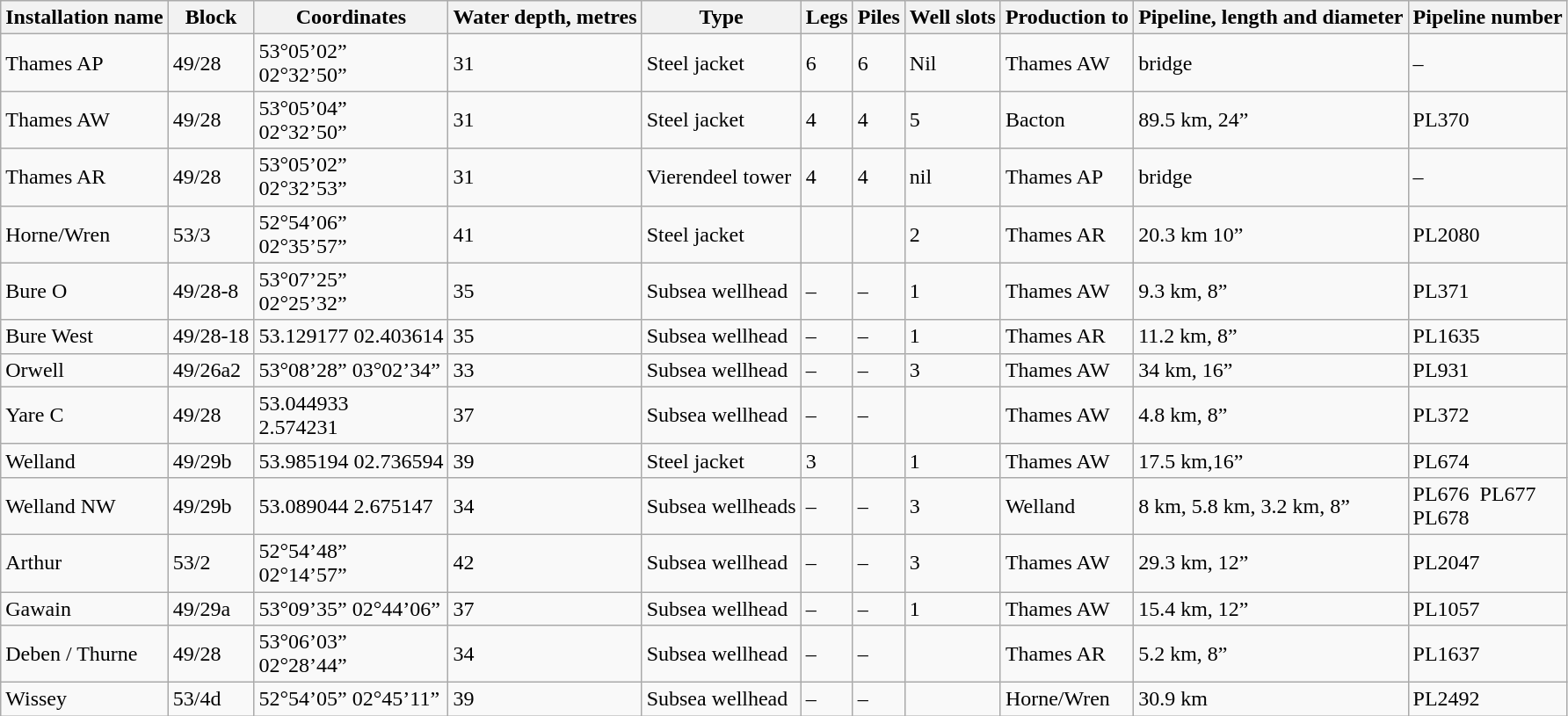<table class="wikitable">
<tr>
<th>Installation name</th>
<th>Block</th>
<th>Coordinates</th>
<th>Water depth, metres</th>
<th>Type</th>
<th>Legs</th>
<th>Piles</th>
<th>Well slots</th>
<th>Production to</th>
<th>Pipeline, length and diameter</th>
<th>Pipeline number</th>
</tr>
<tr>
<td>Thames AP</td>
<td>49/28</td>
<td>53°05’02”<br>02°32’50”</td>
<td>31</td>
<td>Steel jacket</td>
<td>6</td>
<td>6</td>
<td>Nil</td>
<td>Thames AW</td>
<td>bridge</td>
<td>–</td>
</tr>
<tr>
<td>Thames AW</td>
<td>49/28</td>
<td>53°05’04”<br>02°32’50”</td>
<td>31</td>
<td>Steel jacket</td>
<td>4</td>
<td>4</td>
<td>5</td>
<td>Bacton</td>
<td>89.5 km, 24”</td>
<td>PL370</td>
</tr>
<tr>
<td>Thames AR</td>
<td>49/28</td>
<td>53°05’02”<br>02°32’53”</td>
<td>31</td>
<td>Vierendeel tower</td>
<td>4</td>
<td>4</td>
<td>nil</td>
<td>Thames AP</td>
<td>bridge</td>
<td>–</td>
</tr>
<tr>
<td>Horne/Wren</td>
<td>53/3</td>
<td>52°54’06”<br>02°35’57”</td>
<td>41</td>
<td>Steel jacket</td>
<td></td>
<td></td>
<td>2</td>
<td>Thames AR</td>
<td>20.3 km 10”</td>
<td>PL2080</td>
</tr>
<tr>
<td>Bure O</td>
<td>49/28-8</td>
<td>53°07’25”<br>02°25’32”</td>
<td>35</td>
<td>Subsea wellhead</td>
<td>–</td>
<td>–</td>
<td>1</td>
<td>Thames AW</td>
<td>9.3 km, 8”</td>
<td>PL371</td>
</tr>
<tr>
<td>Bure West</td>
<td>49/28-18</td>
<td>53.129177 02.403614</td>
<td>35</td>
<td>Subsea wellhead</td>
<td>–</td>
<td>–</td>
<td>1</td>
<td>Thames AR</td>
<td>11.2 km, 8”</td>
<td>PL1635</td>
</tr>
<tr>
<td>Orwell</td>
<td>49/26a2</td>
<td>53°08’28” 03°02’34”</td>
<td>33</td>
<td>Subsea wellhead</td>
<td>–</td>
<td>–</td>
<td>3</td>
<td>Thames AW</td>
<td>34 km, 16”</td>
<td>PL931</td>
</tr>
<tr>
<td>Yare C</td>
<td>49/28</td>
<td>53.044933<br>2.574231</td>
<td>37</td>
<td>Subsea wellhead</td>
<td>–</td>
<td>–</td>
<td></td>
<td>Thames AW</td>
<td>4.8 km, 8”</td>
<td>PL372</td>
</tr>
<tr>
<td>Welland</td>
<td>49/29b</td>
<td>53.985194 02.736594</td>
<td>39</td>
<td>Steel jacket</td>
<td>3</td>
<td></td>
<td>1</td>
<td>Thames AW</td>
<td>17.5 km,16”</td>
<td>PL674</td>
</tr>
<tr>
<td>Welland NW</td>
<td>49/29b</td>
<td>53.089044 2.675147</td>
<td>34</td>
<td>Subsea wellheads</td>
<td>–</td>
<td>–</td>
<td>3</td>
<td>Welland</td>
<td>8 km, 5.8 km, 3.2 km, 8”</td>
<td>PL676  PL677<br>PL678</td>
</tr>
<tr>
<td>Arthur</td>
<td>53/2</td>
<td>52°54’48”<br>02°14’57”</td>
<td>42</td>
<td>Subsea wellhead</td>
<td>–</td>
<td>–</td>
<td>3</td>
<td>Thames AW</td>
<td>29.3 km, 12”</td>
<td>PL2047</td>
</tr>
<tr>
<td>Gawain</td>
<td>49/29a</td>
<td>53°09’35” 02°44’06”</td>
<td>37</td>
<td>Subsea wellhead</td>
<td>–</td>
<td>–</td>
<td>1</td>
<td>Thames AW</td>
<td>15.4 km, 12”</td>
<td>PL1057</td>
</tr>
<tr>
<td>Deben / Thurne</td>
<td>49/28</td>
<td>53°06’03”<br>02°28’44”</td>
<td>34</td>
<td>Subsea wellhead</td>
<td>–</td>
<td>–</td>
<td></td>
<td>Thames AR</td>
<td>5.2 km, 8”</td>
<td>PL1637</td>
</tr>
<tr>
<td>Wissey</td>
<td>53/4d</td>
<td>52°54’05” 02°45’11”</td>
<td>39</td>
<td>Subsea wellhead</td>
<td>–</td>
<td>–</td>
<td></td>
<td>Horne/Wren</td>
<td>30.9 km</td>
<td>PL2492</td>
</tr>
</table>
